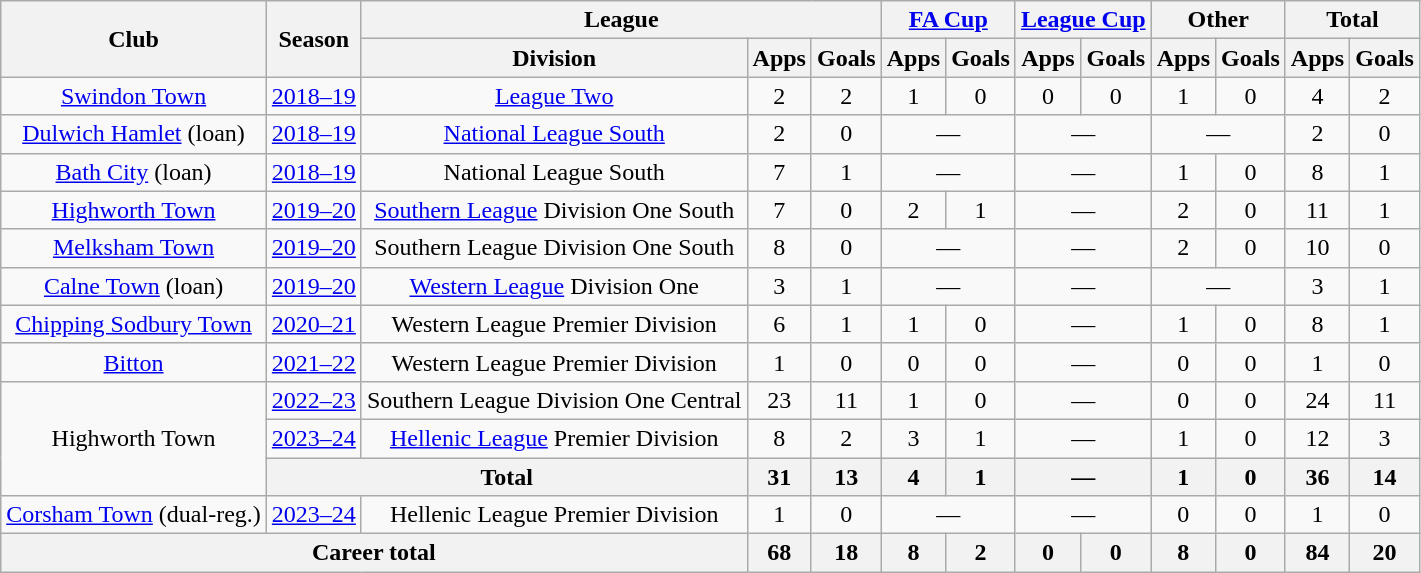<table class="wikitable" style="text-align: center;">
<tr>
<th rowspan="2">Club</th>
<th rowspan="2">Season</th>
<th colspan="3">League</th>
<th colspan="2"><a href='#'>FA Cup</a></th>
<th colspan="2"><a href='#'>League Cup</a></th>
<th colspan="2">Other</th>
<th colspan="2">Total</th>
</tr>
<tr>
<th>Division</th>
<th>Apps</th>
<th>Goals</th>
<th>Apps</th>
<th>Goals</th>
<th>Apps</th>
<th>Goals</th>
<th>Apps</th>
<th>Goals</th>
<th>Apps</th>
<th>Goals</th>
</tr>
<tr>
<td><a href='#'>Swindon Town</a></td>
<td><a href='#'>2018–19</a></td>
<td><a href='#'>League Two</a></td>
<td>2</td>
<td>2</td>
<td>1</td>
<td>0</td>
<td>0</td>
<td>0</td>
<td>1</td>
<td>0</td>
<td>4</td>
<td>2</td>
</tr>
<tr>
<td><a href='#'>Dulwich Hamlet</a> (loan)</td>
<td><a href='#'>2018–19</a></td>
<td><a href='#'>National League South</a></td>
<td>2</td>
<td>0</td>
<td colspan="2">—</td>
<td colspan="2">—</td>
<td colspan="2">—</td>
<td>2</td>
<td>0</td>
</tr>
<tr>
<td><a href='#'>Bath City</a> (loan)</td>
<td><a href='#'>2018–19</a></td>
<td>National League South</td>
<td>7</td>
<td>1</td>
<td colspan="2">—</td>
<td colspan="2">—</td>
<td>1</td>
<td>0</td>
<td>8</td>
<td>1</td>
</tr>
<tr>
<td><a href='#'>Highworth Town</a></td>
<td><a href='#'>2019–20</a></td>
<td><a href='#'>Southern League</a> Division One South</td>
<td>7</td>
<td>0</td>
<td>2</td>
<td>1</td>
<td colspan="2">—</td>
<td>2</td>
<td>0</td>
<td>11</td>
<td>1</td>
</tr>
<tr>
<td><a href='#'>Melksham Town</a></td>
<td><a href='#'>2019–20</a></td>
<td>Southern League Division One South</td>
<td>8</td>
<td>0</td>
<td colspan="2">—</td>
<td colspan="2">—</td>
<td>2</td>
<td>0</td>
<td>10</td>
<td>0</td>
</tr>
<tr>
<td><a href='#'>Calne Town</a> (loan)</td>
<td><a href='#'>2019–20</a></td>
<td><a href='#'>Western League</a> Division One</td>
<td>3</td>
<td>1</td>
<td colspan="2">—</td>
<td colspan="2">—</td>
<td colspan="2">—</td>
<td>3</td>
<td>1</td>
</tr>
<tr>
<td><a href='#'>Chipping Sodbury Town</a></td>
<td><a href='#'>2020–21</a></td>
<td>Western League Premier Division</td>
<td>6</td>
<td>1</td>
<td>1</td>
<td>0</td>
<td colspan="2">—</td>
<td>1</td>
<td>0</td>
<td>8</td>
<td>1</td>
</tr>
<tr>
<td><a href='#'>Bitton</a></td>
<td><a href='#'>2021–22</a></td>
<td>Western League Premier Division</td>
<td>1</td>
<td>0</td>
<td>0</td>
<td>0</td>
<td colspan="2">—</td>
<td>0</td>
<td>0</td>
<td>1</td>
<td>0</td>
</tr>
<tr>
<td rowspan="3">Highworth Town</td>
<td><a href='#'>2022–23</a></td>
<td>Southern League Division One Central</td>
<td>23</td>
<td>11</td>
<td>1</td>
<td>0</td>
<td colspan="2">—</td>
<td>0</td>
<td>0</td>
<td>24</td>
<td>11</td>
</tr>
<tr>
<td><a href='#'>2023–24</a></td>
<td><a href='#'>Hellenic League</a> Premier Division</td>
<td>8</td>
<td>2</td>
<td>3</td>
<td>1</td>
<td colspan="2">—</td>
<td>1</td>
<td>0</td>
<td>12</td>
<td>3</td>
</tr>
<tr>
<th colspan="2">Total</th>
<th>31</th>
<th>13</th>
<th>4</th>
<th>1</th>
<th colspan="2">—</th>
<th>1</th>
<th>0</th>
<th>36</th>
<th>14</th>
</tr>
<tr>
<td><a href='#'>Corsham Town</a> (dual-reg.)</td>
<td><a href='#'>2023–24</a></td>
<td>Hellenic League Premier Division</td>
<td>1</td>
<td>0</td>
<td colspan="2">—</td>
<td colspan="2">—</td>
<td>0</td>
<td>0</td>
<td>1</td>
<td>0</td>
</tr>
<tr>
<th colspan="3">Career total</th>
<th>68</th>
<th>18</th>
<th>8</th>
<th>2</th>
<th>0</th>
<th>0</th>
<th>8</th>
<th>0</th>
<th>84</th>
<th>20</th>
</tr>
</table>
